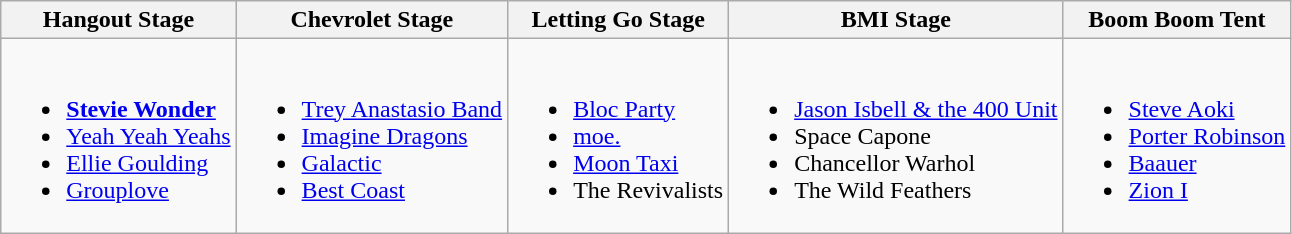<table class="wikitable">
<tr>
<th>Hangout Stage</th>
<th>Chevrolet Stage</th>
<th>Letting Go Stage</th>
<th>BMI Stage</th>
<th>Boom Boom Tent</th>
</tr>
<tr valign="top">
<td><br><ul><li><strong><a href='#'>Stevie Wonder</a></strong></li><li><a href='#'>Yeah Yeah Yeahs</a></li><li><a href='#'>Ellie Goulding</a></li><li><a href='#'>Grouplove</a></li></ul></td>
<td><br><ul><li><a href='#'>Trey Anastasio Band</a></li><li><a href='#'>Imagine Dragons</a></li><li><a href='#'>Galactic</a></li><li><a href='#'>Best Coast</a></li></ul></td>
<td><br><ul><li><a href='#'>Bloc Party</a></li><li><a href='#'>moe.</a></li><li><a href='#'>Moon Taxi</a></li><li>The Revivalists</li></ul></td>
<td><br><ul><li><a href='#'>Jason Isbell & the 400 Unit</a></li><li>Space Capone</li><li>Chancellor Warhol</li><li>The Wild Feathers</li></ul></td>
<td><br><ul><li><a href='#'>Steve Aoki</a></li><li><a href='#'>Porter Robinson</a></li><li><a href='#'>Baauer</a></li><li><a href='#'>Zion I</a></li></ul></td>
</tr>
</table>
